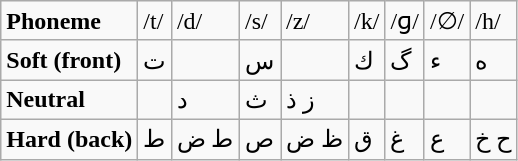<table class="wikitable">
<tr>
<td><strong>Phoneme</strong></td>
<td>/t/</td>
<td>/d/</td>
<td>/s/</td>
<td>/z/</td>
<td>/k/</td>
<td>/ɡ/</td>
<td>/∅/</td>
<td>/h/</td>
</tr>
<tr>
<td><strong>Soft (front)</strong></td>
<td>ت</td>
<td></td>
<td>س</td>
<td></td>
<td>ك</td>
<td>گ</td>
<td>ء</td>
<td>ه</td>
</tr>
<tr>
<td><strong>Neutral</strong></td>
<td></td>
<td>د</td>
<td>ث</td>
<td>ز ذ</td>
<td></td>
<td></td>
<td></td>
<td></td>
</tr>
<tr>
<td><strong>Hard (back)</strong></td>
<td>ط</td>
<td>ط ض</td>
<td>ص</td>
<td>ظ ض</td>
<td>ق</td>
<td>غ</td>
<td>ع</td>
<td>ح خ</td>
</tr>
</table>
